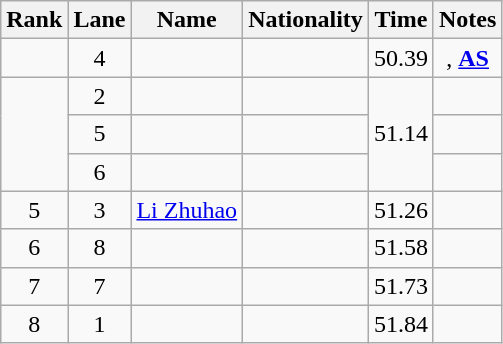<table class="wikitable sortable" style="text-align:center">
<tr>
<th>Rank</th>
<th>Lane</th>
<th>Name</th>
<th>Nationality</th>
<th>Time</th>
<th>Notes</th>
</tr>
<tr>
<td></td>
<td>4</td>
<td align=left></td>
<td align=left></td>
<td>50.39</td>
<td>, <strong><a href='#'>AS</a></strong></td>
</tr>
<tr>
<td rowspan=3></td>
<td>2</td>
<td align=left></td>
<td align=left></td>
<td rowspan=3>51.14</td>
<td></td>
</tr>
<tr>
<td>5</td>
<td align=left></td>
<td align=left></td>
<td></td>
</tr>
<tr>
<td>6</td>
<td align=left></td>
<td align=left></td>
<td></td>
</tr>
<tr>
<td>5</td>
<td>3</td>
<td align=left><a href='#'>Li Zhuhao</a></td>
<td align=left></td>
<td>51.26</td>
<td></td>
</tr>
<tr>
<td>6</td>
<td>8</td>
<td align=left></td>
<td align=left></td>
<td>51.58</td>
<td></td>
</tr>
<tr>
<td>7</td>
<td>7</td>
<td align=left></td>
<td align=left></td>
<td>51.73</td>
<td></td>
</tr>
<tr>
<td>8</td>
<td>1</td>
<td align=left></td>
<td align=left></td>
<td>51.84</td>
<td></td>
</tr>
</table>
